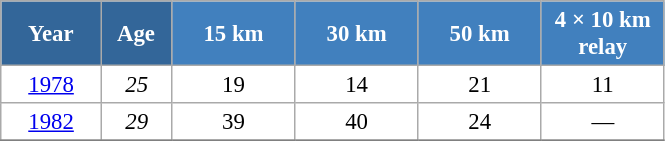<table class="wikitable" style="font-size:95%; text-align:center; border:grey solid 1px; border-collapse:collapse; background:#ffffff;">
<tr>
<th style="background-color:#369; color:white; width:60px;"> Year </th>
<th style="background-color:#369; color:white; width:40px;"> Age </th>
<th style="background-color:#4180be; color:white; width:75px;"> 15 km </th>
<th style="background-color:#4180be; color:white; width:75px;"> 30 km </th>
<th style="background-color:#4180be; color:white; width:75px;"> 50 km </th>
<th style="background-color:#4180be; color:white; width:75px;"> 4 × 10 km <br> relay </th>
</tr>
<tr>
<td><a href='#'>1978</a></td>
<td><em>25</em></td>
<td>19</td>
<td>14</td>
<td>21</td>
<td>11</td>
</tr>
<tr>
<td><a href='#'>1982</a></td>
<td><em>29</em></td>
<td>39</td>
<td>40</td>
<td>24</td>
<td>—</td>
</tr>
<tr>
</tr>
</table>
